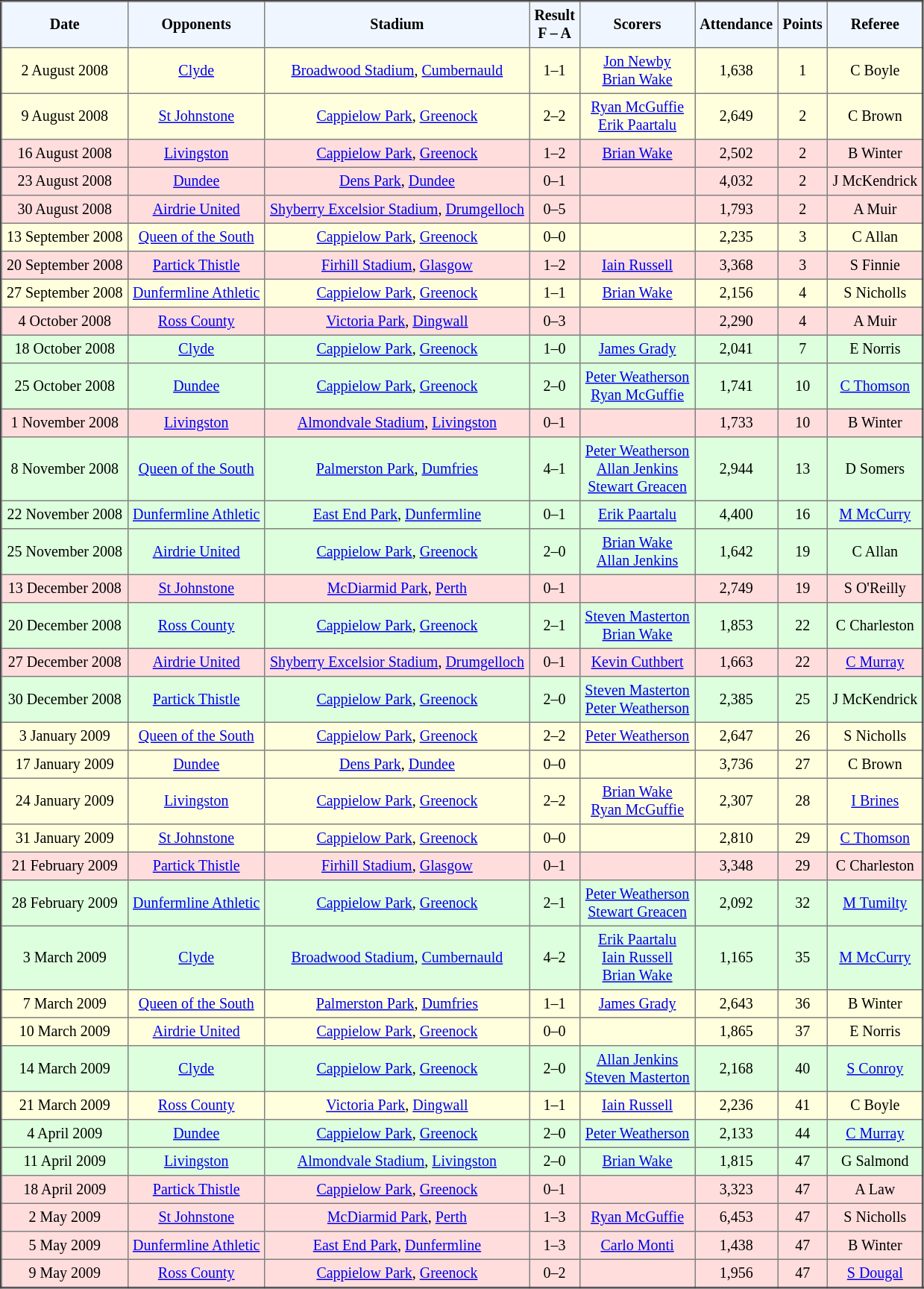<table border="2" cellpadding="4" style="border-collapse:collapse; text-align:center; font-size:smaller;">
<tr style="background:#f0f6ff;">
<th><strong>Date</strong></th>
<th><strong>Opponents</strong></th>
<th><strong>Stadium</strong></th>
<th><strong>Result<br>F – A</strong></th>
<th><strong>Scorers</strong></th>
<th><strong>Attendance</strong></th>
<th><strong>Points</strong></th>
<th><strong>Referee</strong></th>
</tr>
<tr bgcolor="ffffdd">
<td>2 August 2008</td>
<td><a href='#'>Clyde</a></td>
<td><a href='#'>Broadwood Stadium</a>, <a href='#'>Cumbernauld</a></td>
<td>1–1</td>
<td><a href='#'>Jon Newby</a> <br><a href='#'>Brian Wake</a> </td>
<td>1,638</td>
<td>1</td>
<td>C Boyle</td>
</tr>
<tr bgcolor="ffffdd">
<td>9 August 2008</td>
<td><a href='#'>St Johnstone</a></td>
<td><a href='#'>Cappielow Park</a>, <a href='#'>Greenock</a></td>
<td>2–2</td>
<td><a href='#'>Ryan McGuffie</a> <br><a href='#'>Erik Paartalu</a> </td>
<td>2,649</td>
<td>2</td>
<td>C Brown</td>
</tr>
<tr bgcolor="ffdddd">
<td>16 August 2008</td>
<td><a href='#'>Livingston</a></td>
<td><a href='#'>Cappielow Park</a>, <a href='#'>Greenock</a></td>
<td>1–2</td>
<td><a href='#'>Brian Wake</a> </td>
<td>2,502</td>
<td>2</td>
<td>B Winter</td>
</tr>
<tr bgcolor="ffdddd">
<td>23 August 2008</td>
<td><a href='#'>Dundee</a></td>
<td><a href='#'>Dens Park</a>, <a href='#'>Dundee</a></td>
<td>0–1</td>
<td></td>
<td>4,032</td>
<td>2</td>
<td>J McKendrick</td>
</tr>
<tr bgcolor="ffdddd">
<td>30 August 2008</td>
<td><a href='#'>Airdrie United</a></td>
<td><a href='#'>Shyberry Excelsior Stadium</a>, <a href='#'>Drumgelloch</a></td>
<td>0–5</td>
<td></td>
<td>1,793</td>
<td>2</td>
<td>A Muir</td>
</tr>
<tr bgcolor="ffffdd">
<td>13 September 2008</td>
<td><a href='#'>Queen of the South</a></td>
<td><a href='#'>Cappielow Park</a>, <a href='#'>Greenock</a></td>
<td>0–0</td>
<td></td>
<td>2,235</td>
<td>3</td>
<td>C Allan</td>
</tr>
<tr bgcolor="ffdddd">
<td>20 September 2008</td>
<td><a href='#'>Partick Thistle</a></td>
<td><a href='#'>Firhill Stadium</a>, <a href='#'>Glasgow</a></td>
<td>1–2</td>
<td><a href='#'>Iain Russell</a> </td>
<td>3,368</td>
<td>3</td>
<td>S Finnie</td>
</tr>
<tr bgcolor="ffffdd">
<td>27 September 2008</td>
<td><a href='#'>Dunfermline Athletic</a></td>
<td><a href='#'>Cappielow Park</a>, <a href='#'>Greenock</a></td>
<td>1–1</td>
<td><a href='#'>Brian Wake</a> </td>
<td>2,156</td>
<td>4</td>
<td>S Nicholls</td>
</tr>
<tr bgcolor="ffdddd">
<td>4 October 2008</td>
<td><a href='#'>Ross County</a></td>
<td><a href='#'>Victoria Park</a>, <a href='#'>Dingwall</a></td>
<td>0–3</td>
<td></td>
<td>2,290</td>
<td>4</td>
<td>A Muir</td>
</tr>
<tr bgcolor="ddffdd">
<td>18 October 2008</td>
<td><a href='#'>Clyde</a></td>
<td><a href='#'>Cappielow Park</a>, <a href='#'>Greenock</a></td>
<td>1–0</td>
<td><a href='#'>James Grady</a> </td>
<td>2,041</td>
<td>7</td>
<td>E Norris</td>
</tr>
<tr bgcolor="ddffdd">
<td>25 October 2008</td>
<td><a href='#'>Dundee</a></td>
<td><a href='#'>Cappielow Park</a>, <a href='#'>Greenock</a></td>
<td>2–0</td>
<td><a href='#'>Peter Weatherson</a> <br><a href='#'>Ryan McGuffie</a> </td>
<td>1,741</td>
<td>10</td>
<td><a href='#'>C Thomson</a></td>
</tr>
<tr bgcolor="ffdddd">
<td>1 November 2008</td>
<td><a href='#'>Livingston</a></td>
<td><a href='#'>Almondvale Stadium</a>, <a href='#'>Livingston</a></td>
<td>0–1</td>
<td></td>
<td>1,733</td>
<td>10</td>
<td>B Winter</td>
</tr>
<tr bgcolor="ddffdd">
<td>8 November 2008</td>
<td><a href='#'>Queen of the South</a></td>
<td><a href='#'>Palmerston Park</a>, <a href='#'>Dumfries</a></td>
<td>4–1</td>
<td><a href='#'>Peter Weatherson</a>  <br><a href='#'>Allan Jenkins</a> <br><a href='#'>Stewart Greacen</a> </td>
<td>2,944</td>
<td>13</td>
<td>D Somers</td>
</tr>
<tr bgcolor="ddffdd">
<td>22 November 2008</td>
<td><a href='#'>Dunfermline Athletic</a></td>
<td><a href='#'>East End Park</a>, <a href='#'>Dunfermline</a></td>
<td>0–1</td>
<td><a href='#'>Erik Paartalu</a> </td>
<td>4,400</td>
<td>16</td>
<td><a href='#'>M McCurry</a></td>
</tr>
<tr bgcolor="ddffdd">
<td>25 November 2008</td>
<td><a href='#'>Airdrie United</a></td>
<td><a href='#'>Cappielow Park</a>, <a href='#'>Greenock</a></td>
<td>2–0</td>
<td><a href='#'>Brian Wake</a> <br><a href='#'>Allan Jenkins</a> </td>
<td>1,642</td>
<td>19</td>
<td>C Allan</td>
</tr>
<tr bgcolor="ffdddd">
<td>13 December 2008</td>
<td><a href='#'>St Johnstone</a></td>
<td><a href='#'>McDiarmid Park</a>, <a href='#'>Perth</a></td>
<td>0–1</td>
<td></td>
<td>2,749</td>
<td>19</td>
<td>S O'Reilly</td>
</tr>
<tr bgcolor="ddffdd">
<td>20 December 2008</td>
<td><a href='#'>Ross County</a></td>
<td><a href='#'>Cappielow Park</a>, <a href='#'>Greenock</a></td>
<td>2–1</td>
<td><a href='#'>Steven Masterton</a> <br><a href='#'>Brian Wake</a> </td>
<td>1,853</td>
<td>22</td>
<td>C Charleston</td>
</tr>
<tr bgcolor="ffdddd">
<td>27 December 2008</td>
<td><a href='#'>Airdrie United</a></td>
<td><a href='#'>Shyberry Excelsior Stadium</a>, <a href='#'>Drumgelloch</a></td>
<td>0–1</td>
<td><a href='#'>Kevin Cuthbert</a> </td>
<td>1,663</td>
<td>22</td>
<td><a href='#'>C Murray</a></td>
</tr>
<tr bgcolor="ddffdd">
<td>30 December 2008</td>
<td><a href='#'>Partick Thistle</a></td>
<td><a href='#'>Cappielow Park</a>, <a href='#'>Greenock</a></td>
<td>2–0</td>
<td><a href='#'>Steven Masterton</a> <br><a href='#'>Peter Weatherson</a> </td>
<td>2,385</td>
<td>25</td>
<td>J McKendrick</td>
</tr>
<tr bgcolor="ffffdd">
<td>3 January 2009</td>
<td><a href='#'>Queen of the South</a></td>
<td><a href='#'>Cappielow Park</a>, <a href='#'>Greenock</a></td>
<td>2–2</td>
<td><a href='#'>Peter Weatherson</a>  </td>
<td>2,647</td>
<td>26</td>
<td>S Nicholls</td>
</tr>
<tr bgcolor="ffffdd">
<td>17 January 2009</td>
<td><a href='#'>Dundee</a></td>
<td><a href='#'>Dens Park</a>, <a href='#'>Dundee</a></td>
<td>0–0</td>
<td></td>
<td>3,736</td>
<td>27</td>
<td>C Brown</td>
</tr>
<tr bgcolor="ffffdd">
<td>24 January 2009</td>
<td><a href='#'>Livingston</a></td>
<td><a href='#'>Cappielow Park</a>, <a href='#'>Greenock</a></td>
<td>2–2</td>
<td><a href='#'>Brian Wake</a> <br><a href='#'>Ryan McGuffie</a> </td>
<td>2,307</td>
<td>28</td>
<td><a href='#'>I Brines</a></td>
</tr>
<tr bgcolor="ffffdd">
<td>31 January 2009</td>
<td><a href='#'>St Johnstone</a></td>
<td><a href='#'>Cappielow Park</a>, <a href='#'>Greenock</a></td>
<td>0–0</td>
<td></td>
<td>2,810</td>
<td>29</td>
<td><a href='#'>C Thomson</a></td>
</tr>
<tr bgcolor="ffdddd">
<td>21 February 2009</td>
<td><a href='#'>Partick Thistle</a></td>
<td><a href='#'>Firhill Stadium</a>, <a href='#'>Glasgow</a></td>
<td>0–1</td>
<td></td>
<td>3,348</td>
<td>29</td>
<td>C Charleston</td>
</tr>
<tr bgcolor="ddffdd">
<td>28 February 2009</td>
<td><a href='#'>Dunfermline Athletic</a></td>
<td><a href='#'>Cappielow Park</a>, <a href='#'>Greenock</a></td>
<td>2–1</td>
<td><a href='#'>Peter Weatherson</a> <br><a href='#'>Stewart Greacen</a> </td>
<td>2,092</td>
<td>32</td>
<td><a href='#'>M Tumilty</a></td>
</tr>
<tr bgcolor="ddffdd">
<td>3 March 2009</td>
<td><a href='#'>Clyde</a></td>
<td><a href='#'>Broadwood Stadium</a>, <a href='#'>Cumbernauld</a></td>
<td>4–2</td>
<td><a href='#'>Erik Paartalu</a> <br><a href='#'>Iain Russell</a> <br><a href='#'>Brian Wake</a>  </td>
<td>1,165</td>
<td>35</td>
<td><a href='#'>M McCurry</a></td>
</tr>
<tr bgcolor="ffffdd">
<td>7 March 2009</td>
<td><a href='#'>Queen of the South</a></td>
<td><a href='#'>Palmerston Park</a>, <a href='#'>Dumfries</a></td>
<td>1–1</td>
<td><a href='#'>James Grady</a> </td>
<td>2,643</td>
<td>36</td>
<td>B Winter</td>
</tr>
<tr bgcolor="ffffdd">
<td>10 March 2009</td>
<td><a href='#'>Airdrie United</a></td>
<td><a href='#'>Cappielow Park</a>, <a href='#'>Greenock</a></td>
<td>0–0</td>
<td></td>
<td>1,865</td>
<td>37</td>
<td>E Norris</td>
</tr>
<tr bgcolor="ddffdd">
<td>14 March 2009</td>
<td><a href='#'>Clyde</a></td>
<td><a href='#'>Cappielow Park</a>, <a href='#'>Greenock</a></td>
<td>2–0</td>
<td><a href='#'>Allan Jenkins</a> <br><a href='#'>Steven Masterton</a> </td>
<td>2,168</td>
<td>40</td>
<td><a href='#'>S Conroy</a></td>
</tr>
<tr bgcolor="ffffdd">
<td>21 March 2009</td>
<td><a href='#'>Ross County</a></td>
<td><a href='#'>Victoria Park</a>, <a href='#'>Dingwall</a></td>
<td>1–1</td>
<td><a href='#'>Iain Russell</a> </td>
<td>2,236</td>
<td>41</td>
<td>C Boyle</td>
</tr>
<tr bgcolor="ddffdd">
<td>4 April 2009</td>
<td><a href='#'>Dundee</a></td>
<td><a href='#'>Cappielow Park</a>, <a href='#'>Greenock</a></td>
<td>2–0</td>
<td><a href='#'>Peter Weatherson</a>  </td>
<td>2,133</td>
<td>44</td>
<td><a href='#'>C Murray</a></td>
</tr>
<tr bgcolor="ddffdd">
<td>11 April 2009</td>
<td><a href='#'>Livingston</a></td>
<td><a href='#'>Almondvale Stadium</a>, <a href='#'>Livingston</a></td>
<td>2–0</td>
<td><a href='#'>Brian Wake</a>  </td>
<td>1,815</td>
<td>47</td>
<td>G Salmond</td>
</tr>
<tr bgcolor="ffdddd">
<td>18 April 2009</td>
<td><a href='#'>Partick Thistle</a></td>
<td><a href='#'>Cappielow Park</a>, <a href='#'>Greenock</a></td>
<td>0–1</td>
<td></td>
<td>3,323</td>
<td>47</td>
<td>A Law</td>
</tr>
<tr bgcolor="ffdddd">
<td>2 May 2009</td>
<td><a href='#'>St Johnstone</a></td>
<td><a href='#'>McDiarmid Park</a>, <a href='#'>Perth</a></td>
<td>1–3</td>
<td><a href='#'>Ryan McGuffie</a> </td>
<td>6,453</td>
<td>47</td>
<td>S Nicholls</td>
</tr>
<tr bgcolor="ffdddd">
<td>5 May 2009</td>
<td><a href='#'>Dunfermline Athletic</a></td>
<td><a href='#'>East End Park</a>, <a href='#'>Dunfermline</a></td>
<td>1–3</td>
<td><a href='#'>Carlo Monti</a> </td>
<td>1,438</td>
<td>47</td>
<td>B Winter</td>
</tr>
<tr bgcolor="ffdddd">
<td>9 May 2009</td>
<td><a href='#'>Ross County</a></td>
<td><a href='#'>Cappielow Park</a>, <a href='#'>Greenock</a></td>
<td>0–2</td>
<td></td>
<td>1,956</td>
<td>47</td>
<td><a href='#'>S Dougal</a></td>
</tr>
</table>
